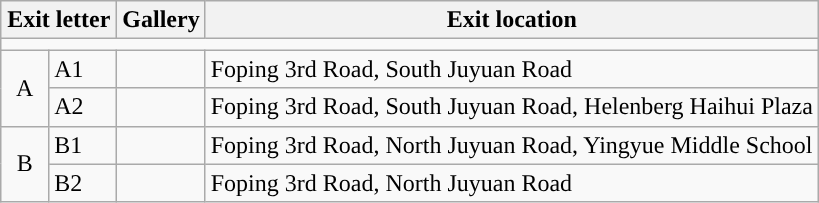<table class="wikitable">
<tr>
<th colspan=2 style="width:70px">Exit letter</th>
<th>Gallery</th>
<th>Exit location</th>
</tr>
<tr style="background:#">
<td colspan="4"></td>
</tr>
<tr>
<td rowspan=2 align=center>A</td>
<td>A1</td>
<td></td>
<td>Foping 3rd Road, South Juyuan Road</td>
</tr>
<tr>
<td>A2</td>
<td></td>
<td>Foping 3rd Road, South Juyuan Road, Helenberg Haihui Plaza</td>
</tr>
<tr>
<td rowspan=2 align=center>B</td>
<td>B1</td>
<td></td>
<td>Foping 3rd Road, North Juyuan Road, Yingyue Middle School</td>
</tr>
<tr>
<td>B2</td>
<td></td>
<td>Foping 3rd Road, North Juyuan Road</td>
</tr>
</table>
